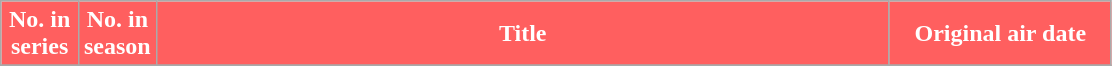<table class="wikitable plainrowheaders">
<tr>
<th scope="col" style="background-color: #FF5F5F; color: #FFFFFF;" width=7%>No. in<br>series</th>
<th scope="col" style="background-color: #FF5F5F; color: #FFFFFF;" width=7%>No. in<br>season</th>
<th scope="col" style="background-color: #FF5F5F; color: #FFFFFF;">Title</th>
<th scope="col" style="background-color: #FF5F5F; color: #FFFFFF;" width=20%>Original air date</th>
</tr>
<tr>
</tr>
</table>
